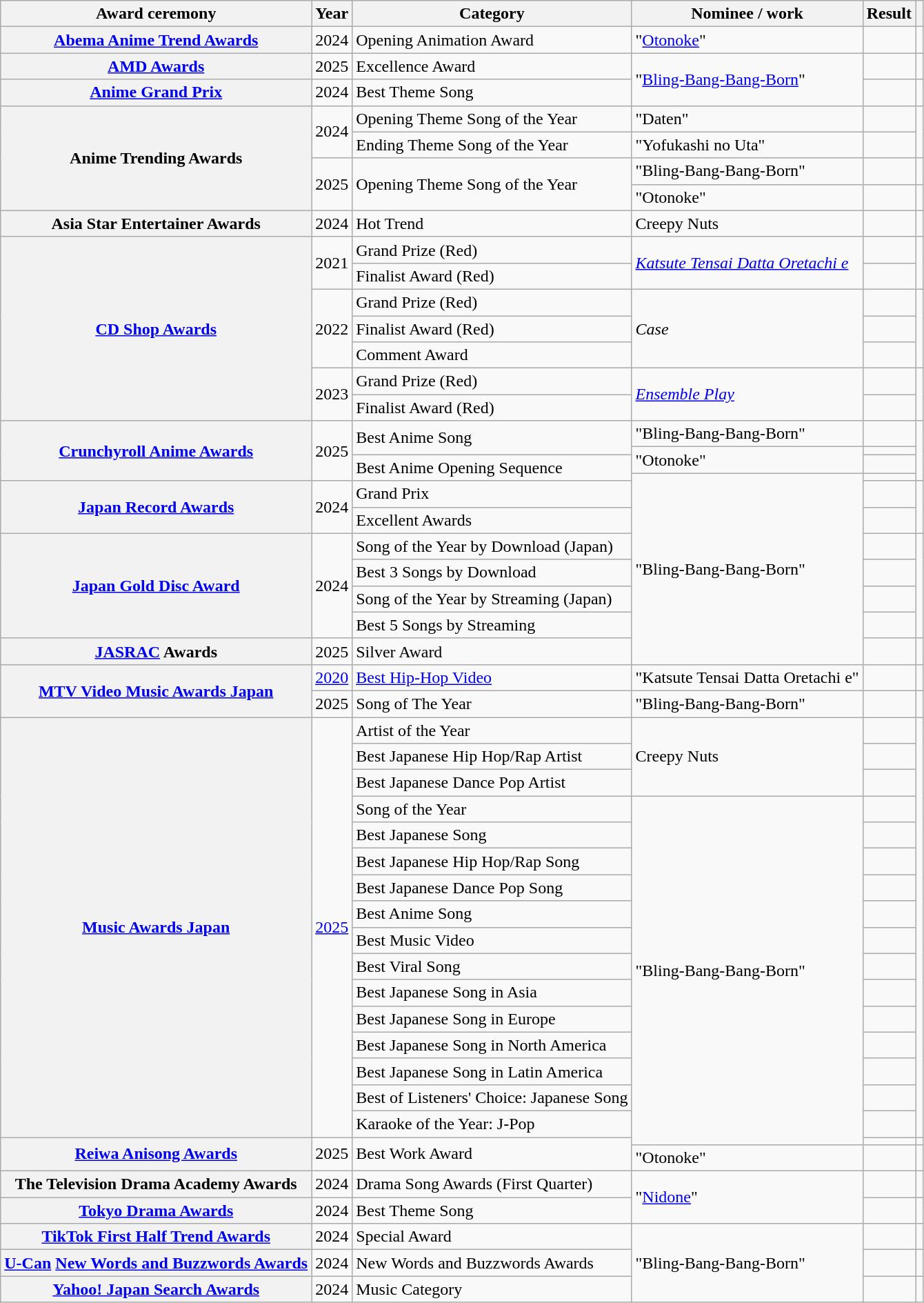<table class="wikitable plainrowheaders sortable">
<tr>
<th scope="col">Award ceremony</th>
<th scope="col">Year</th>
<th scope="col">Category</th>
<th scope="col">Nominee / work</th>
<th scope="col">Result</th>
<th scope="col" class="unsortable"></th>
</tr>
<tr>
<th scope="row"><a href='#'>Abema Anime Trend Awards</a></th>
<td style="text-align:center">2024</td>
<td>Opening Animation Award</td>
<td>"<a href='#'>Otonoke</a>"</td>
<td></td>
<td style="text-align:center"></td>
</tr>
<tr>
<th scope="row"><a href='#'>AMD Awards</a></th>
<td style="text-align:center">2025</td>
<td>Excellence Award</td>
<td rowspan="2">"<a href='#'>Bling-Bang-Bang-Born</a>"</td>
<td></td>
<td style="text-align:center"></td>
</tr>
<tr>
<th scope="row"><a href='#'>Anime Grand Prix</a></th>
<td style="text-align:center">2024</td>
<td>Best Theme Song</td>
<td></td>
<td style="text-align:center"></td>
</tr>
<tr>
<th rowspan="4" scope="row">Anime Trending Awards</th>
<td rowspan="2" style="text-align:center">2024</td>
<td>Opening Theme Song of the Year</td>
<td>"Daten"</td>
<td></td>
<td style="text-align:center" rowspan="2"></td>
</tr>
<tr>
<td>Ending Theme Song of the Year</td>
<td>"Yofukashi no Uta"</td>
<td></td>
</tr>
<tr>
<td rowspan="2" style="text-align:center">2025</td>
<td rowspan="2">Opening Theme Song of the Year</td>
<td>"Bling-Bang-Bang-Born"</td>
<td></td>
<td style="text-align:center"></td>
</tr>
<tr>
<td>"Otonoke"</td>
<td></td>
<td style="text-align:center"></td>
</tr>
<tr>
<th scope="row">Asia Star Entertainer Awards</th>
<td style="text-align:center">2024</td>
<td>Hot Trend</td>
<td>Creepy Nuts</td>
<td></td>
<td style="text-align:center"></td>
</tr>
<tr>
<th scope="row" rowspan=7"><a href='#'>CD Shop Awards</a></th>
<td style="text-align:center" rowspan="2">2021</td>
<td>Grand Prize (Red)</td>
<td rowspan="2"><em><a href='#'>Katsute Tensai Datta Oretachi e</a></em></td>
<td></td>
<td style="text-align:center" rowspan="2"></td>
</tr>
<tr>
<td>Finalist Award (Red)</td>
<td></td>
</tr>
<tr>
<td style="text-align:center" rowspan="3">2022</td>
<td>Grand Prize (Red)</td>
<td rowspan="3"><em>Case</em></td>
<td></td>
<td style="text-align:center" rowspan="3"></td>
</tr>
<tr>
<td>Finalist Award (Red)</td>
<td></td>
</tr>
<tr>
<td>Comment Award</td>
<td></td>
</tr>
<tr>
<td style="text-align:center" rowspan="2">2023</td>
<td>Grand Prize (Red)</td>
<td rowspan="2"><em><a href='#'>Ensemble Play</a></em></td>
<td></td>
<td style="text-align:center" rowspan="2"></td>
</tr>
<tr>
<td>Finalist Award (Red)</td>
<td></td>
</tr>
<tr>
<th scope="row" rowspan=4"><a href='#'>Crunchyroll Anime Awards</a></th>
<td style="text-align:center" rowspan="4">2025</td>
<td rowspan="2">Best Anime Song</td>
<td>"Bling-Bang-Bang-Born"</td>
<td></td>
<td style="text-align:center" rowspan="4"><br></td>
</tr>
<tr>
<td rowspan="2">"Otonoke"</td>
<td></td>
</tr>
<tr>
<td rowspan="2">Best Anime Opening Sequence</td>
<td></td>
</tr>
<tr>
<td rowspan="8">"Bling-Bang-Bang-Born"</td>
<td></td>
</tr>
<tr>
<th scope="row" rowspan=2"><a href='#'>Japan Record Awards</a></th>
<td style="text-align:center" rowspan="2">2024</td>
<td>Grand Prix</td>
<td></td>
<td style="text-align:center" rowspan=2"></td>
</tr>
<tr>
<td>Excellent Awards</td>
<td></td>
</tr>
<tr>
<th scope="row" rowspan="4"><a href='#'>Japan Gold Disc Award</a></th>
<td style="text-align:center" rowspan="4">2024</td>
<td>Song of the Year by Download (Japan)</td>
<td></td>
<td style="text-align:center" rowspan="4"></td>
</tr>
<tr>
<td>Best 3 Songs by Download</td>
<td></td>
</tr>
<tr>
<td>Song of the Year by Streaming (Japan)</td>
<td></td>
</tr>
<tr>
<td>Best 5 Songs by Streaming</td>
<td></td>
</tr>
<tr>
<th scope="row"><a href='#'>JASRAC</a> Awards</th>
<td style="text-align:center">2025</td>
<td>Silver Award</td>
<td></td>
<td></td>
</tr>
<tr>
<th rowspan="2" scope="row"><a href='#'>MTV Video Music Awards Japan</a></th>
<td style="text-align:center"><a href='#'>2020</a></td>
<td><a href='#'>Best Hip-Hop Video</a></td>
<td>"Katsute Tensai Datta Oretachi e"</td>
<td></td>
<td style="text-align:center"></td>
</tr>
<tr>
<td style="text-align:center">2025</td>
<td>Song of The Year</td>
<td>"Bling-Bang-Bang-Born"</td>
<td></td>
<td style="text-align:center"></td>
</tr>
<tr>
<th scope="row" rowspan="16"><a href='#'>Music Awards Japan</a></th>
<td style="text-align:center" rowspan="16"><a href='#'>2025</a></td>
<td>Artist of the Year</td>
<td rowspan="3">Creepy Nuts</td>
<td></td>
<td style="text-align:center" rowspan="16"><br><br></td>
</tr>
<tr>
<td>Best Japanese Hip Hop/Rap Artist</td>
<td></td>
</tr>
<tr>
<td>Best Japanese Dance Pop Artist</td>
<td></td>
</tr>
<tr>
<td>Song of the Year</td>
<td rowspan="14">"Bling-Bang-Bang-Born"</td>
<td></td>
</tr>
<tr>
<td>Best Japanese Song</td>
<td></td>
</tr>
<tr>
<td>Best Japanese Hip Hop/Rap Song</td>
<td></td>
</tr>
<tr>
<td>Best Japanese Dance Pop Song</td>
<td></td>
</tr>
<tr>
<td>Best Anime Song</td>
<td></td>
</tr>
<tr>
<td>Best Music Video</td>
<td></td>
</tr>
<tr>
<td>Best Viral Song</td>
<td></td>
</tr>
<tr>
<td>Best Japanese Song in Asia</td>
<td></td>
</tr>
<tr>
<td>Best Japanese Song in Europe</td>
<td></td>
</tr>
<tr>
<td>Best Japanese Song in North America</td>
<td></td>
</tr>
<tr>
<td>Best Japanese Song in Latin America</td>
<td></td>
</tr>
<tr>
<td>Best of Listeners' Choice: Japanese Song</td>
<td></td>
</tr>
<tr>
<td>Karaoke of the Year: J-Pop</td>
<td></td>
</tr>
<tr>
<th scope="row" rowspan="2"><a href='#'>Reiwa Anisong Awards</a></th>
<td style="text-align:center" rowspan="2">2025</td>
<td rowspan="2">Best Work Award</td>
<td></td>
<td style="text-align:center"></td>
</tr>
<tr>
<td>"Otonoke"</td>
<td></td>
<td style="text-align:center"></td>
</tr>
<tr>
<th scope="row">The Television Drama Academy Awards</th>
<td style="text-align:center">2024</td>
<td>Drama Song Awards (First Quarter)</td>
<td rowspan="2">"<a href='#'>Nidone</a>"</td>
<td></td>
<td style="text-align:center"></td>
</tr>
<tr>
<th scope="row"><a href='#'>Tokyo Drama Awards</a></th>
<td style="text-align:center">2024</td>
<td>Best Theme Song</td>
<td></td>
<td style="text-align:center"></td>
</tr>
<tr>
<th scope="row"><a href='#'>TikTok First Half Trend Awards</a></th>
<td style="text-align:center">2024</td>
<td>Special Award</td>
<td rowspan="3">"Bling-Bang-Bang-Born"</td>
<td></td>
<td style="text-align:center"></td>
</tr>
<tr>
<th scope="row"><a href='#'>U-Can</a> <a href='#'>New Words and Buzzwords Awards</a></th>
<td style="text-align:center">2024</td>
<td>New Words and Buzzwords Awards</td>
<td></td>
<td style="text-align:center"></td>
</tr>
<tr>
<th scope="row"><a href='#'>Yahoo! Japan Search Awards</a></th>
<td style="text-align:center">2024</td>
<td>Music Category</td>
<td></td>
<td style="text-align:center"></td>
</tr>
</table>
